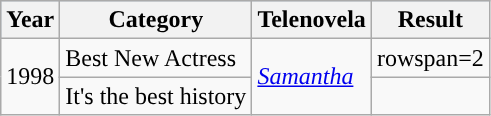<table class="wikitable">
<tr style="background:#b0c4de;">
<th>Year</th>
<th>Category</th>
<th>Telenovela</th>
<th>Result</th>
</tr>
<tr>
<td rowspan=2>1998</td>
<td>Best New Actress</td>
<td rowspan=2><em><a href='#'>Samantha</a></em></td>
<td>rowspan=2 </td>
</tr>
<tr>
<td>It's the best history</td>
</tr>
</table>
